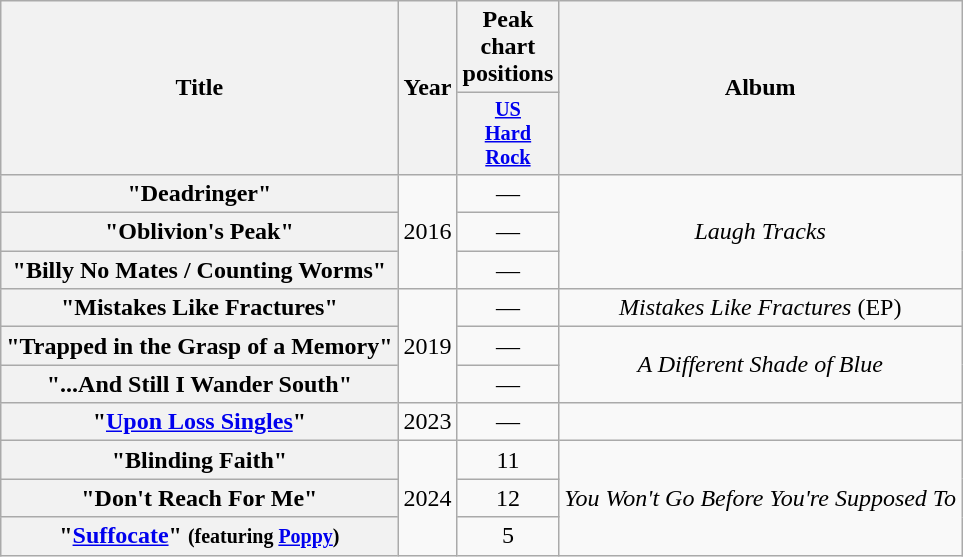<table class="wikitable plainrowheaders" style="text-align:center;">
<tr>
<th scope="col" rowspan="2">Title</th>
<th scope="col" rowspan="2">Year</th>
<th scope="col" colspan="1">Peak chart positions</th>
<th scope="col" rowspan="2">Album</th>
</tr>
<tr>
<th scope="col" style="width:3em;font-size:85%"><a href='#'>US<br>Hard<br>Rock</a></th>
</tr>
<tr>
<th scope="row">"Deadringer"</th>
<td rowspan="3">2016</td>
<td>—</td>
<td rowspan="3"><em>Laugh Tracks</em></td>
</tr>
<tr>
<th scope="row">"Oblivion's Peak"</th>
<td>—</td>
</tr>
<tr>
<th scope="row">"Billy No Mates / Counting Worms"</th>
<td>—</td>
</tr>
<tr>
<th scope="row">"Mistakes Like Fractures"</th>
<td rowspan="3">2019</td>
<td>—</td>
<td><em>Mistakes Like Fractures</em> (EP)</td>
</tr>
<tr>
<th scope="row">"Trapped in the Grasp of a Memory"</th>
<td>—</td>
<td rowspan="2"><em>A Different Shade of Blue</em></td>
</tr>
<tr>
<th scope="row">"...And Still I Wander South"</th>
<td>—</td>
</tr>
<tr>
<th scope="row">"<a href='#'>Upon Loss Singles</a>"</th>
<td>2023</td>
<td>—</td>
<td></td>
</tr>
<tr>
<th scope="row">"Blinding Faith"</th>
<td rowspan="3">2024</td>
<td>11</td>
<td rowspan="3"><em>You Won't Go Before You're Supposed To</em></td>
</tr>
<tr>
<th scope="row">"Don't Reach For Me"</th>
<td>12</td>
</tr>
<tr>
<th scope="row">"<a href='#'>Suffocate</a>" <small>(featuring <a href='#'>Poppy</a>)</small></th>
<td>5</td>
</tr>
</table>
